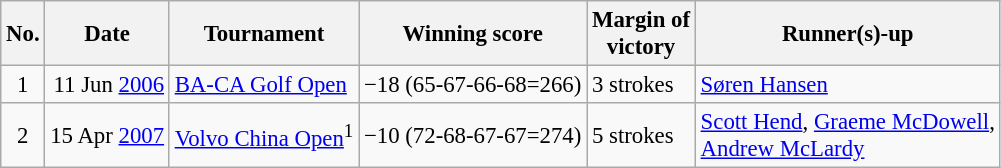<table class="wikitable" style="font-size:95%;">
<tr>
<th>No.</th>
<th>Date</th>
<th>Tournament</th>
<th>Winning score</th>
<th>Margin of<br>victory</th>
<th>Runner(s)-up</th>
</tr>
<tr>
<td align=center>1</td>
<td align=right>11 Jun <a href='#'>2006</a></td>
<td><a href='#'>BA-CA Golf Open</a></td>
<td>−18 (65-67-66-68=266)</td>
<td>3 strokes</td>
<td> <a href='#'>Søren Hansen</a></td>
</tr>
<tr>
<td align=center>2</td>
<td align=right>15 Apr <a href='#'>2007</a></td>
<td><a href='#'>Volvo China Open</a><sup>1</sup></td>
<td>−10 (72-68-67-67=274)</td>
<td>5 strokes</td>
<td> <a href='#'>Scott Hend</a>,  <a href='#'>Graeme McDowell</a>,<br> <a href='#'>Andrew McLardy</a></td>
</tr>
</table>
